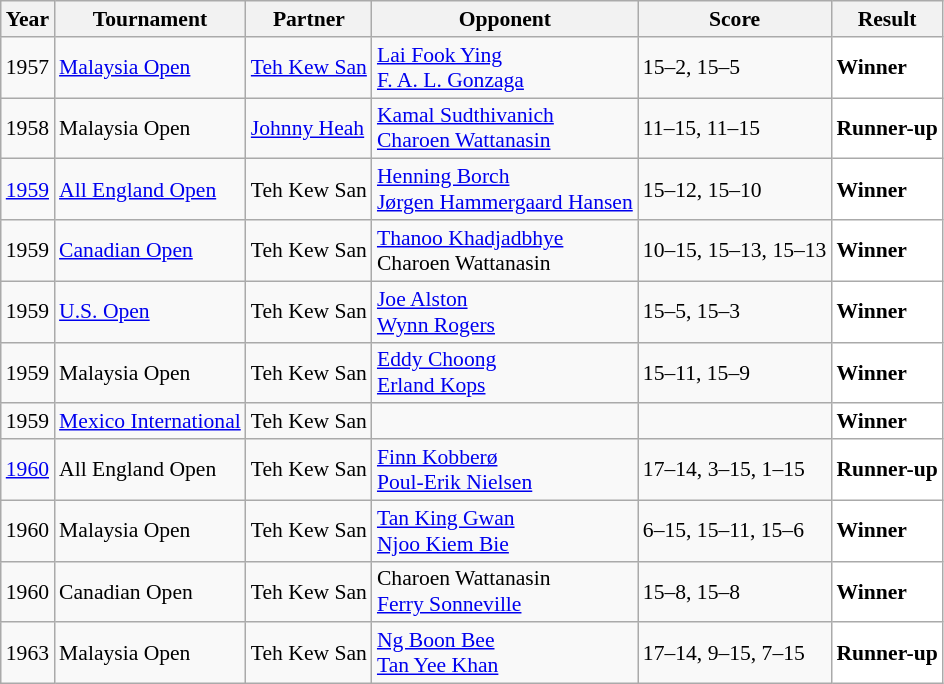<table class="sortable wikitable" style="font-size: 90%;">
<tr>
<th>Year</th>
<th>Tournament</th>
<th>Partner</th>
<th>Opponent</th>
<th>Score</th>
<th>Result</th>
</tr>
<tr>
<td align="center">1957</td>
<td><a href='#'>Malaysia Open</a></td>
<td> <a href='#'>Teh Kew San</a></td>
<td> <a href='#'>Lai Fook Ying</a><br> <a href='#'>F. A. L. Gonzaga</a></td>
<td>15–2, 15–5</td>
<td style="text-align:left; background:white"> <strong>Winner</strong></td>
</tr>
<tr>
<td align="center">1958</td>
<td>Malaysia Open</td>
<td> <a href='#'>Johnny Heah</a></td>
<td> <a href='#'>Kamal Sudthivanich</a><br> <a href='#'>Charoen Wattanasin</a></td>
<td>11–15, 11–15</td>
<td style="text-align:left; background: white"> <strong>Runner-up</strong></td>
</tr>
<tr>
<td align="center"><a href='#'>1959</a></td>
<td><a href='#'>All England Open</a></td>
<td> Teh Kew San</td>
<td> <a href='#'>Henning Borch</a><br> <a href='#'>Jørgen Hammergaard Hansen</a></td>
<td>15–12, 15–10</td>
<td style="text-align:left; background:white"> <strong>Winner</strong></td>
</tr>
<tr>
<td align="center">1959</td>
<td><a href='#'>Canadian Open</a></td>
<td> Teh Kew San</td>
<td> <a href='#'>Thanoo Khadjadbhye</a><br> Charoen Wattanasin</td>
<td>10–15, 15–13, 15–13</td>
<td style="text-align:left; background:white"> <strong>Winner</strong></td>
</tr>
<tr>
<td align="center">1959</td>
<td><a href='#'>U.S. Open</a></td>
<td> Teh Kew San</td>
<td> <a href='#'>Joe Alston</a><br> <a href='#'>Wynn Rogers</a></td>
<td>15–5, 15–3</td>
<td style="text-align:left; background:white"> <strong>Winner</strong></td>
</tr>
<tr>
<td align="center">1959</td>
<td>Malaysia Open</td>
<td> Teh Kew San</td>
<td> <a href='#'>Eddy Choong</a><br> <a href='#'>Erland Kops</a></td>
<td>15–11, 15–9</td>
<td style="text-align:left; background:white"> <strong>Winner</strong></td>
</tr>
<tr>
<td align="center">1959</td>
<td><a href='#'>Mexico International</a></td>
<td> Teh Kew San</td>
<td></td>
<td></td>
<td style="text-align:left; background:white"> <strong>Winner</strong></td>
</tr>
<tr>
<td align="center"><a href='#'>1960</a></td>
<td>All England Open</td>
<td> Teh Kew San</td>
<td> <a href='#'>Finn Kobberø</a><br> <a href='#'>Poul-Erik Nielsen</a></td>
<td>17–14, 3–15, 1–15</td>
<td style="text-align:left; background:white"> <strong>Runner-up</strong></td>
</tr>
<tr>
<td align="center">1960</td>
<td>Malaysia Open</td>
<td> Teh Kew San</td>
<td> <a href='#'>Tan King Gwan</a><br> <a href='#'>Njoo Kiem Bie</a></td>
<td>6–15, 15–11, 15–6</td>
<td style="text-align:left; background:white"> <strong>Winner</strong></td>
</tr>
<tr>
<td align="center">1960</td>
<td align="left">Canadian Open</td>
<td align="left"> Teh Kew San</td>
<td align="left"> Charoen Wattanasin<br> <a href='#'>Ferry Sonneville</a></td>
<td align="left">15–8, 15–8</td>
<td style="text-align:left; background:white"> <strong>Winner</strong></td>
</tr>
<tr>
<td align="center">1963</td>
<td>Malaysia Open</td>
<td> Teh Kew San</td>
<td> <a href='#'>Ng Boon Bee</a><br> <a href='#'>Tan Yee Khan</a></td>
<td>17–14, 9–15, 7–15</td>
<td style="text-align:left; background:white"> <strong>Runner-up</strong></td>
</tr>
</table>
